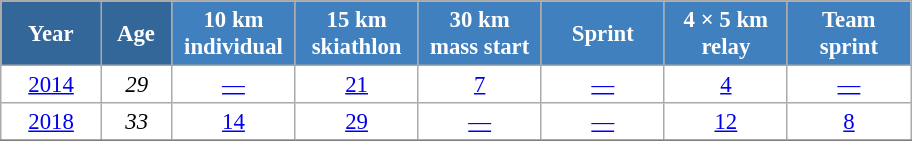<table class="wikitable" style="font-size:95%; text-align:center; border:grey solid 1px; border-collapse:collapse; background:#ffffff;">
<tr>
<th style="background-color:#369; color:white; width:60px;"> Year </th>
<th style="background-color:#369; color:white; width:40px;"> Age </th>
<th style="background-color:#4180be; color:white; width:75px;"> 10 km <br> individual </th>
<th style="background-color:#4180be; color:white; width:75px;"> 15 km <br> skiathlon </th>
<th style="background-color:#4180be; color:white; width:75px;"> 30 km <br> mass start </th>
<th style="background-color:#4180be; color:white; width:75px;"> Sprint </th>
<th style="background-color:#4180be; color:white; width:75px;"> 4 × 5 km <br> relay </th>
<th style="background-color:#4180be; color:white; width:75px;"> Team <br> sprint </th>
</tr>
<tr>
<td><a href='#'>2014</a></td>
<td><em>29</em></td>
<td><a href='#'>—</a></td>
<td><a href='#'>21</a></td>
<td><a href='#'>7</a></td>
<td><a href='#'>—</a></td>
<td><a href='#'>4</a></td>
<td><a href='#'>—</a></td>
</tr>
<tr>
<td><a href='#'>2018</a></td>
<td><em>33</em></td>
<td><a href='#'>14</a></td>
<td><a href='#'>29</a></td>
<td><a href='#'>—</a></td>
<td><a href='#'>—</a></td>
<td><a href='#'>12</a></td>
<td><a href='#'>8</a></td>
</tr>
<tr>
</tr>
</table>
